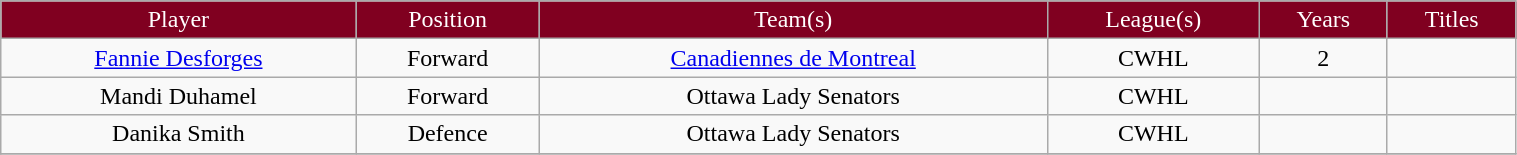<table class="wikitable" width="80%">
<tr align="center"  style=" background:#800020;color:#ffffff;">
<td>Player</td>
<td>Position</td>
<td>Team(s)</td>
<td>League(s)</td>
<td>Years</td>
<td>Titles</td>
</tr>
<tr align="center" bgcolor="">
<td><a href='#'>Fannie Desforges</a></td>
<td>Forward</td>
<td><a href='#'>Canadiennes de Montreal</a></td>
<td>CWHL</td>
<td>2</td>
<td></td>
</tr>
<tr align="center" bgcolor="">
<td>Mandi Duhamel</td>
<td>Forward</td>
<td>Ottawa Lady Senators</td>
<td>CWHL</td>
<td></td>
<td></td>
</tr>
<tr align="center" bgcolor="">
<td>Danika Smith</td>
<td>Defence</td>
<td>Ottawa Lady Senators</td>
<td>CWHL</td>
<td></td>
<td></td>
</tr>
<tr align="center" bgcolor="">
</tr>
</table>
